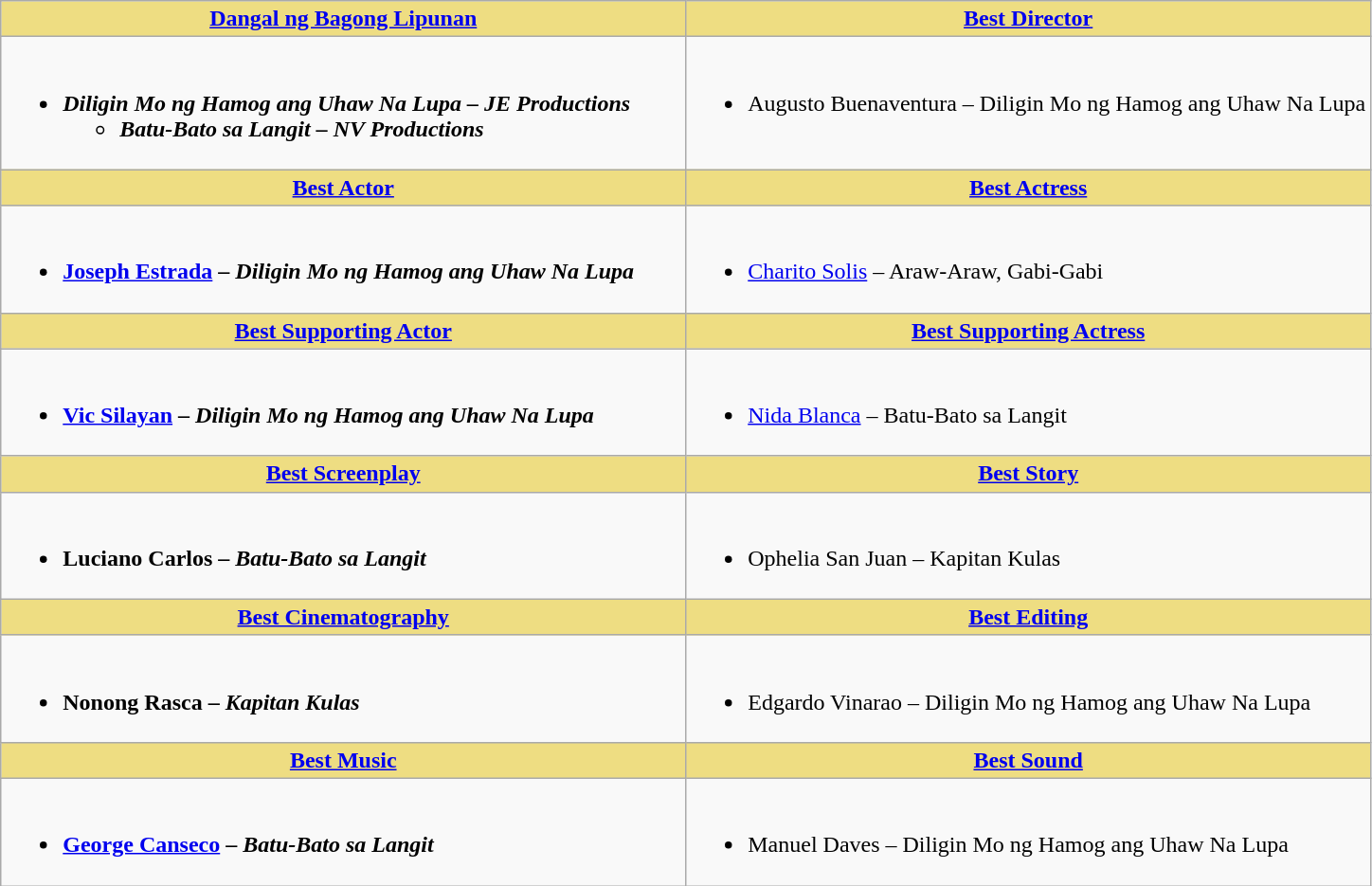<table class=wikitable>
<tr>
<th style="background:#EEDD82; width:50%"><a href='#'>Dangal ng Bagong Lipunan</a></th>
<th style="background:#EEDD82; width:50%"><a href='#'>Best Director</a></th>
</tr>
<tr>
<td valign="top"><br><ul><li><strong><em>Diligin Mo ng Hamog ang Uhaw Na Lupa<em> – JE Productions<strong><ul><li></em>Batu-Bato sa Langit<em> – NV Productions </li></ul></li></ul></td>
<td valign="top"><br><ul><li></strong>Augusto Buenaventura – </em>Diligin Mo ng Hamog ang Uhaw Na Lupa</em></strong></li></ul></td>
</tr>
<tr>
<th style="background:#EEDD82; width:50%"><a href='#'>Best Actor</a></th>
<th style="background:#EEDD82; width:50%"><a href='#'>Best Actress</a></th>
</tr>
<tr>
<td valign="top"><br><ul><li><strong><a href='#'>Joseph Estrada</a> – <em>Diligin Mo ng Hamog ang Uhaw Na Lupa<strong><em></li></ul></td>
<td valign="top"><br><ul><li></strong><a href='#'>Charito Solis</a> – </em>Araw-Araw, Gabi-Gabi</em></strong></li></ul></td>
</tr>
<tr>
<th style="background:#EEDD82; width:50%"><a href='#'>Best Supporting Actor</a></th>
<th style="background:#EEDD82; width:50%"><a href='#'>Best Supporting Actress</a></th>
</tr>
<tr>
<td valign="top"><br><ul><li><strong><a href='#'>Vic Silayan</a> – <em>Diligin Mo ng Hamog ang Uhaw Na Lupa<strong><em></li></ul></td>
<td valign="top"><br><ul><li></strong><a href='#'>Nida Blanca</a> – </em>Batu-Bato sa Langit</em></strong></li></ul></td>
</tr>
<tr>
<th style="background:#EEDD82; width:50%"><a href='#'>Best Screenplay</a></th>
<th style="background:#EEDD82; width:50%"><a href='#'>Best Story</a></th>
</tr>
<tr>
<td valign="top"><br><ul><li><strong>Luciano Carlos – <em>Batu-Bato sa Langit<strong><em></li></ul></td>
<td valign="top"><br><ul><li></strong>Ophelia San Juan – </em>Kapitan Kulas</em></strong></li></ul></td>
</tr>
<tr>
<th style="background:#EEDD82; width:50%"><a href='#'>Best Cinematography</a></th>
<th style="background:#EEDD82; width:50%"><a href='#'>Best Editing</a></th>
</tr>
<tr>
<td valign="top"><br><ul><li><strong>Nonong Rasca – <em>Kapitan Kulas<strong><em></li></ul></td>
<td valign="top"><br><ul><li></strong>Edgardo Vinarao – </em>Diligin Mo ng Hamog ang Uhaw Na Lupa</em></strong></li></ul></td>
</tr>
<tr>
<th style="background:#EEDD82; width:50%"><a href='#'>Best Music</a></th>
<th style="background:#EEDD82; width:50%"><a href='#'>Best Sound</a></th>
</tr>
<tr>
<td valign="top"><br><ul><li><strong><a href='#'>George Canseco</a> – <em>Batu-Bato sa Langit<strong><em></li></ul></td>
<td valign="top"><br><ul><li></strong>Manuel Daves – </em>Diligin Mo ng Hamog ang Uhaw Na Lupa</em></strong></li></ul></td>
</tr>
</table>
